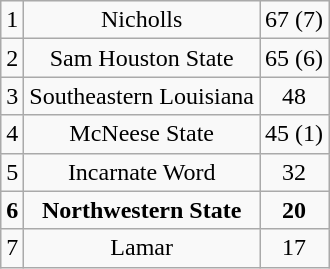<table class="wikitable">
<tr align="center">
<td>1</td>
<td>Nicholls</td>
<td>67 (7)</td>
</tr>
<tr align="center">
<td>2</td>
<td>Sam Houston State</td>
<td>65 (6)</td>
</tr>
<tr align="center">
<td>3</td>
<td>Southeastern Louisiana</td>
<td>48</td>
</tr>
<tr align="center">
<td>4</td>
<td>McNeese State</td>
<td>45 (1)</td>
</tr>
<tr align="center">
<td>5</td>
<td>Incarnate Word</td>
<td>32</td>
</tr>
<tr align="center">
<td><strong>6</strong></td>
<td><strong>Northwestern State</strong></td>
<td><strong>20</strong></td>
</tr>
<tr align="center">
<td>7</td>
<td>Lamar</td>
<td>17</td>
</tr>
</table>
